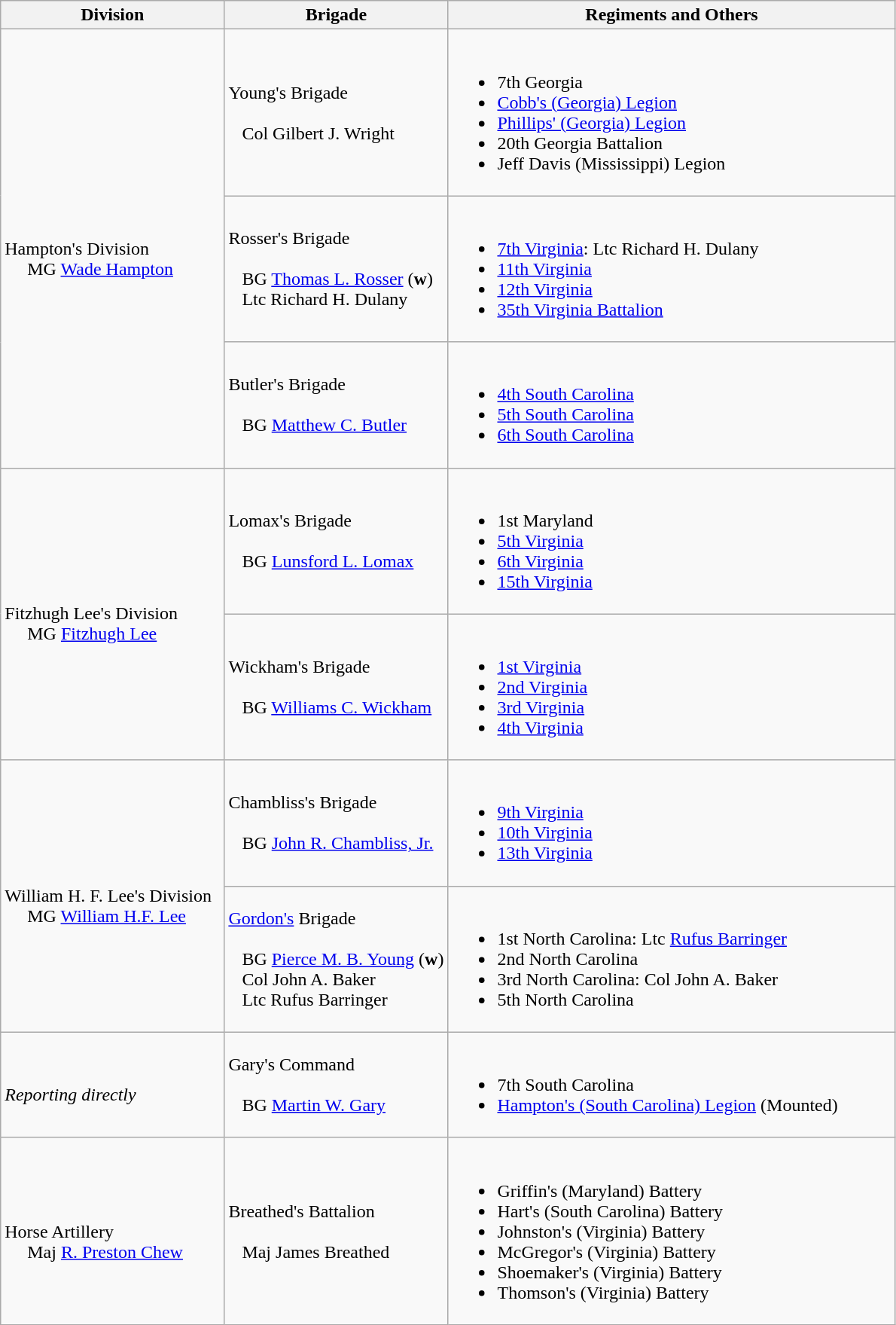<table class="wikitable">
<tr>
<th width=25%>Division</th>
<th width=25%>Brigade</th>
<th>Regiments and Others</th>
</tr>
<tr>
<td rowspan=3><br>Hampton's Division
<br>    
MG <a href='#'>Wade Hampton</a></td>
<td>Young's Brigade<br><br>  
Col Gilbert J. Wright</td>
<td><br><ul><li>7th Georgia</li><li><a href='#'>Cobb's (Georgia) Legion</a></li><li><a href='#'>Phillips' (Georgia) Legion</a></li><li>20th Georgia Battalion</li><li>Jeff Davis (Mississippi) Legion</li></ul></td>
</tr>
<tr>
<td>Rosser's Brigade<br><br>  
BG <a href='#'>Thomas L. Rosser</a> (<strong>w</strong>)
<br>  
Ltc Richard H. Dulany</td>
<td><br><ul><li><a href='#'>7th Virginia</a>: Ltc Richard H. Dulany</li><li><a href='#'>11th Virginia</a></li><li><a href='#'>12th Virginia</a></li><li><a href='#'>35th Virginia Battalion</a></li></ul></td>
</tr>
<tr>
<td>Butler's Brigade<br><br>  
BG <a href='#'>Matthew C. Butler</a></td>
<td><br><ul><li><a href='#'>4th South Carolina</a></li><li><a href='#'>5th South Carolina</a></li><li><a href='#'>6th South Carolina</a></li></ul></td>
</tr>
<tr>
<td rowspan=2><br>Fitzhugh Lee's Division
<br>    
MG <a href='#'>Fitzhugh Lee</a></td>
<td>Lomax's Brigade<br><br>  
BG <a href='#'>Lunsford L. Lomax</a></td>
<td><br><ul><li>1st Maryland</li><li><a href='#'>5th Virginia</a></li><li><a href='#'>6th Virginia</a></li><li><a href='#'>15th Virginia</a></li></ul></td>
</tr>
<tr>
<td>Wickham's Brigade<br><br>  
BG <a href='#'>Williams C. Wickham</a></td>
<td><br><ul><li><a href='#'>1st Virginia</a></li><li><a href='#'>2nd Virginia</a></li><li><a href='#'>3rd Virginia</a></li><li><a href='#'>4th Virginia</a></li></ul></td>
</tr>
<tr>
<td rowspan=2><br>William H. F. Lee's Division
<br>    
MG <a href='#'>William H.F. Lee</a></td>
<td>Chambliss's Brigade<br><br>  
BG <a href='#'>John R. Chambliss, Jr.</a></td>
<td><br><ul><li><a href='#'>9th Virginia</a></li><li><a href='#'>10th Virginia</a></li><li><a href='#'>13th Virginia</a></li></ul></td>
</tr>
<tr>
<td><a href='#'>Gordon's</a> Brigade<br><br>  
BG <a href='#'>Pierce M. B. Young</a> (<strong>w</strong>)
<br>  
Col John A. Baker
<br>  
Ltc Rufus Barringer</td>
<td><br><ul><li>1st North Carolina: Ltc <a href='#'>Rufus Barringer</a></li><li>2nd North Carolina</li><li>3rd North Carolina: Col John A. Baker</li><li>5th North Carolina</li></ul></td>
</tr>
<tr>
<td rowspan=1><br><em>Reporting directly</em></td>
<td>Gary's Command<br><br>  
BG <a href='#'>Martin W. Gary</a></td>
<td><br><ul><li>7th South Carolina</li><li><a href='#'>Hampton's (South Carolina) Legion</a> (Mounted)</li></ul></td>
</tr>
<tr>
<td rowspan=1><br>Horse Artillery
<br>    
Maj <a href='#'>R. Preston Chew</a></td>
<td>Breathed's Battalion<br><br>  
Maj James Breathed</td>
<td><br><ul><li>Griffin's (Maryland) Battery</li><li>Hart's (South Carolina) Battery</li><li>Johnston's (Virginia) Battery</li><li>McGregor's (Virginia) Battery</li><li>Shoemaker's (Virginia) Battery</li><li>Thomson's (Virginia) Battery</li></ul></td>
</tr>
</table>
